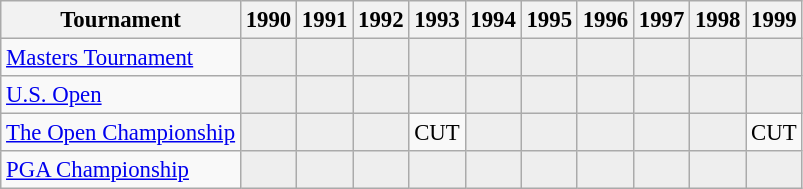<table class="wikitable" style="font-size:95%;text-align:center;">
<tr>
<th>Tournament</th>
<th>1990</th>
<th>1991</th>
<th>1992</th>
<th>1993</th>
<th>1994</th>
<th>1995</th>
<th>1996</th>
<th>1997</th>
<th>1998</th>
<th>1999</th>
</tr>
<tr>
<td align=left><a href='#'>Masters Tournament</a></td>
<td style="background:#eeeeee;"></td>
<td style="background:#eeeeee;"></td>
<td style="background:#eeeeee;"></td>
<td style="background:#eeeeee;"></td>
<td style="background:#eeeeee;"></td>
<td style="background:#eeeeee;"></td>
<td style="background:#eeeeee;"></td>
<td style="background:#eeeeee;"></td>
<td style="background:#eeeeee;"></td>
<td style="background:#eeeeee;"></td>
</tr>
<tr>
<td align=left><a href='#'>U.S. Open</a></td>
<td style="background:#eeeeee;"></td>
<td style="background:#eeeeee;"></td>
<td style="background:#eeeeee;"></td>
<td style="background:#eeeeee;"></td>
<td style="background:#eeeeee;"></td>
<td style="background:#eeeeee;"></td>
<td style="background:#eeeeee;"></td>
<td style="background:#eeeeee;"></td>
<td style="background:#eeeeee;"></td>
<td style="background:#eeeeee;"></td>
</tr>
<tr>
<td align=left><a href='#'>The Open Championship</a></td>
<td style="background:#eeeeee;"></td>
<td style="background:#eeeeee;"></td>
<td style="background:#eeeeee;"></td>
<td>CUT</td>
<td style="background:#eeeeee;"></td>
<td style="background:#eeeeee;"></td>
<td style="background:#eeeeee;"></td>
<td style="background:#eeeeee;"></td>
<td style="background:#eeeeee;"></td>
<td>CUT</td>
</tr>
<tr>
<td align=left><a href='#'>PGA Championship</a></td>
<td style="background:#eeeeee;"></td>
<td style="background:#eeeeee;"></td>
<td style="background:#eeeeee;"></td>
<td style="background:#eeeeee;"></td>
<td style="background:#eeeeee;"></td>
<td style="background:#eeeeee;"></td>
<td style="background:#eeeeee;"></td>
<td style="background:#eeeeee;"></td>
<td style="background:#eeeeee;"></td>
<td style="background:#eeeeee;"></td>
</tr>
</table>
